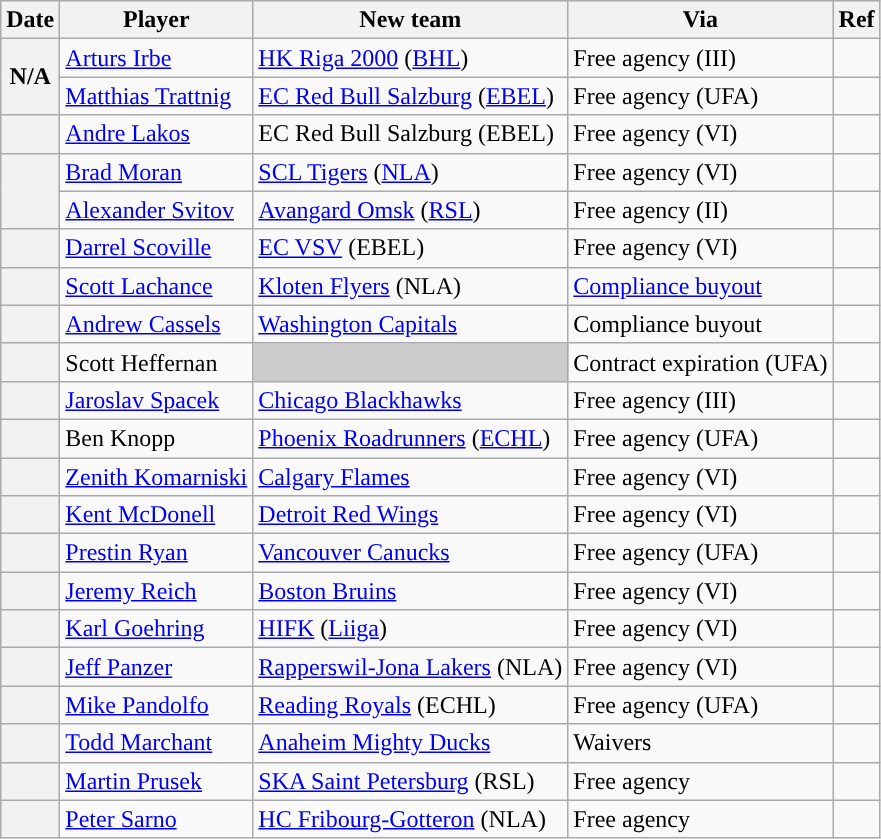<table class="wikitable plainrowheaders">
<tr style="background:#ddd; text-align:center;">
<th>Date</th>
<th>Player</th>
<th>New team</th>
<th>Via</th>
<th>Ref</th>
</tr>
<tr>
<th scope="row" rowspan=2>N/A</th>
<td><a href='#'>Arturs Irbe</a></td>
<td><a href='#'>HK Riga 2000</a> (<a href='#'>BHL</a>)</td>
<td>Free agency (III)</td>
<td></td>
</tr>
<tr>
<td><a href='#'>Matthias Trattnig</a></td>
<td><a href='#'>EC Red Bull Salzburg</a> (<a href='#'>EBEL</a>)</td>
<td>Free agency (UFA)</td>
<td></td>
</tr>
<tr>
<th scope="row"></th>
<td><a href='#'>Andre Lakos</a></td>
<td>EC Red Bull Salzburg (EBEL)</td>
<td>Free agency (VI)</td>
<td></td>
</tr>
<tr>
<th scope="row" rowspan=2></th>
<td><a href='#'>Brad Moran</a></td>
<td><a href='#'>SCL Tigers</a> (<a href='#'>NLA</a>)</td>
<td>Free agency (VI)</td>
<td></td>
</tr>
<tr>
<td><a href='#'>Alexander Svitov</a></td>
<td><a href='#'>Avangard Omsk</a> (<a href='#'>RSL</a>)</td>
<td>Free agency (II)</td>
<td></td>
</tr>
<tr>
<th scope="row"></th>
<td><a href='#'>Darrel Scoville</a></td>
<td><a href='#'>EC VSV</a> (EBEL)</td>
<td>Free agency (VI)</td>
<td></td>
</tr>
<tr>
<th scope="row"></th>
<td><a href='#'>Scott Lachance</a></td>
<td><a href='#'>Kloten Flyers</a> (NLA)</td>
<td><a href='#'>Compliance buyout</a></td>
<td></td>
</tr>
<tr>
<th scope="row"></th>
<td><a href='#'>Andrew Cassels</a></td>
<td><a href='#'>Washington Capitals</a></td>
<td>Compliance buyout</td>
<td></td>
</tr>
<tr>
<th scope="row"></th>
<td>Scott Heffernan</td>
<td style="background:#ccc"></td>
<td>Contract expiration (UFA)</td>
<td></td>
</tr>
<tr>
<th scope="row"></th>
<td><a href='#'>Jaroslav Spacek</a></td>
<td><a href='#'>Chicago Blackhawks</a></td>
<td>Free agency (III)</td>
<td></td>
</tr>
<tr>
<th scope="row"></th>
<td>Ben Knopp</td>
<td><a href='#'>Phoenix Roadrunners</a> (<a href='#'>ECHL</a>)</td>
<td>Free agency (UFA)</td>
<td></td>
</tr>
<tr>
<th scope="row"></th>
<td><a href='#'>Zenith Komarniski</a></td>
<td><a href='#'>Calgary Flames</a></td>
<td>Free agency (VI)</td>
<td></td>
</tr>
<tr>
<th scope="row"></th>
<td><a href='#'>Kent McDonell</a></td>
<td><a href='#'>Detroit Red Wings</a></td>
<td>Free agency (VI)</td>
<td></td>
</tr>
<tr>
<th scope="row"></th>
<td><a href='#'>Prestin Ryan</a></td>
<td><a href='#'>Vancouver Canucks</a></td>
<td>Free agency (UFA)</td>
<td></td>
</tr>
<tr>
<th scope="row"></th>
<td><a href='#'>Jeremy Reich</a></td>
<td><a href='#'>Boston Bruins</a></td>
<td>Free agency (VI)</td>
<td></td>
</tr>
<tr>
<th scope="row"></th>
<td><a href='#'>Karl Goehring</a></td>
<td><a href='#'>HIFK</a> (<a href='#'>Liiga</a>)</td>
<td>Free agency (VI)</td>
<td></td>
</tr>
<tr>
<th scope="row"></th>
<td><a href='#'>Jeff Panzer</a></td>
<td><a href='#'>Rapperswil-Jona Lakers</a> (NLA)</td>
<td>Free agency (VI)</td>
<td></td>
</tr>
<tr>
<th scope="row"></th>
<td><a href='#'>Mike Pandolfo</a></td>
<td><a href='#'>Reading Royals</a> (ECHL)</td>
<td>Free agency (UFA)</td>
<td></td>
</tr>
<tr>
<th scope="row"></th>
<td><a href='#'>Todd Marchant</a></td>
<td><a href='#'>Anaheim Mighty Ducks</a></td>
<td>Waivers</td>
<td></td>
</tr>
<tr>
<th scope="row"></th>
<td><a href='#'>Martin Prusek</a></td>
<td><a href='#'>SKA Saint Petersburg</a> (RSL)</td>
<td>Free agency</td>
<td></td>
</tr>
<tr>
<th scope="row"></th>
<td><a href='#'>Peter Sarno</a></td>
<td><a href='#'>HC Fribourg-Gotteron</a> (NLA)</td>
<td>Free agency</td>
<td></td>
</tr>
</table>
